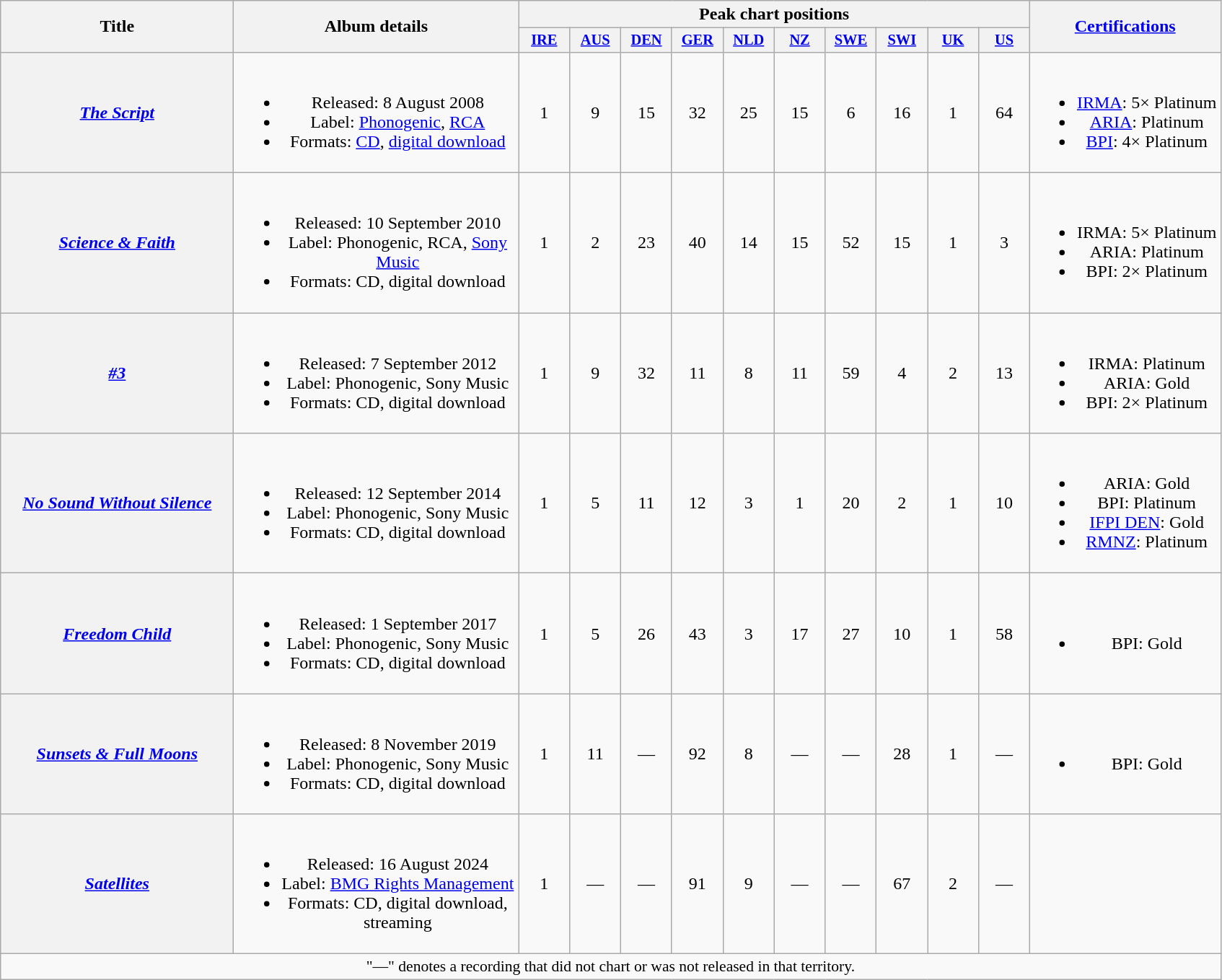<table class="wikitable plainrowheaders" style="text-align:center;">
<tr>
<th scope="col" rowspan="2" style="width:13em;">Title</th>
<th scope="col" rowspan="2" style="width:16em;">Album details</th>
<th scope="col" colspan="10">Peak chart positions</th>
<th scope="col" rowspan="2"><a href='#'>Certifications</a></th>
</tr>
<tr>
<th scope="col" style="width:3em;font-size:85%;"><a href='#'>IRE</a><br></th>
<th scope="col" style="width:3em;font-size:85%;"><a href='#'>AUS</a><br></th>
<th scope="col" style="width:3em;font-size:85%;"><a href='#'>DEN</a><br></th>
<th scope="col" style="width:3em;font-size:85%;"><a href='#'>GER</a><br></th>
<th scope="col" style="width:3em;font-size:85%;"><a href='#'>NLD</a><br></th>
<th scope="col" style="width:3em;font-size:85%;"><a href='#'>NZ</a><br></th>
<th scope="col" style="width:3em;font-size:85%;"><a href='#'>SWE</a><br></th>
<th scope="col" style="width:3em;font-size:85%;"><a href='#'>SWI</a><br></th>
<th scope="col" style="width:3em;font-size:85%;"><a href='#'>UK</a><br></th>
<th scope="col" style="width:3em;font-size:85%;"><a href='#'>US</a><br></th>
</tr>
<tr>
<th scope="row"><em><a href='#'>The Script</a></em></th>
<td><br><ul><li>Released: 8 August 2008</li><li>Label: <a href='#'>Phonogenic</a>, <a href='#'>RCA</a></li><li>Formats: <a href='#'>CD</a>, <a href='#'>digital download</a></li></ul></td>
<td>1</td>
<td>9</td>
<td>15</td>
<td>32</td>
<td>25</td>
<td>15</td>
<td>6</td>
<td>16</td>
<td>1</td>
<td>64</td>
<td><br><ul><li><a href='#'>IRMA</a>: 5× Platinum</li><li><a href='#'>ARIA</a>: Platinum</li><li><a href='#'>BPI</a>: 4× Platinum</li></ul></td>
</tr>
<tr>
<th scope="row"><em><a href='#'>Science & Faith</a></em></th>
<td><br><ul><li>Released: 10 September 2010</li><li>Label: Phonogenic, RCA, <a href='#'>Sony Music</a></li><li>Formats: CD, digital download</li></ul></td>
<td>1</td>
<td>2</td>
<td>23</td>
<td>40</td>
<td>14</td>
<td>15</td>
<td>52</td>
<td>15</td>
<td>1</td>
<td>3</td>
<td><br><ul><li>IRMA: 5× Platinum</li><li>ARIA: Platinum</li><li>BPI: 2× Platinum</li></ul></td>
</tr>
<tr>
<th scope="row"><em><a href='#'>#3</a></em></th>
<td><br><ul><li>Released: 7 September 2012</li><li>Label: Phonogenic, Sony Music</li><li>Formats: CD, digital download</li></ul></td>
<td>1</td>
<td>9</td>
<td>32</td>
<td>11</td>
<td>8</td>
<td>11</td>
<td>59</td>
<td>4</td>
<td>2</td>
<td>13</td>
<td><br><ul><li>IRMA: Platinum</li><li>ARIA: Gold</li><li>BPI: 2× Platinum</li></ul></td>
</tr>
<tr>
<th scope="row"><em><a href='#'>No Sound Without Silence</a></em></th>
<td><br><ul><li>Released: 12 September 2014</li><li>Label: Phonogenic, Sony Music</li><li>Formats: CD, digital download</li></ul></td>
<td>1</td>
<td>5</td>
<td>11</td>
<td>12</td>
<td>3</td>
<td>1</td>
<td>20</td>
<td>2</td>
<td>1</td>
<td>10</td>
<td><br><ul><li>ARIA: Gold</li><li>BPI: Platinum</li><li><a href='#'>IFPI DEN</a>: Gold</li><li><a href='#'>RMNZ</a>: Platinum</li></ul></td>
</tr>
<tr>
<th scope="row"><em><a href='#'>Freedom Child</a></em></th>
<td><br><ul><li>Released: 1 September 2017</li><li>Label: Phonogenic, Sony Music</li><li>Formats: CD, digital download</li></ul></td>
<td>1</td>
<td>5</td>
<td>26</td>
<td>43</td>
<td>3</td>
<td>17</td>
<td>27</td>
<td>10</td>
<td>1</td>
<td>58</td>
<td><br><ul><li>BPI: Gold</li></ul></td>
</tr>
<tr>
<th scope="row"><em><a href='#'>Sunsets & Full Moons</a></em></th>
<td><br><ul><li>Released: 8 November 2019</li><li>Label: Phonogenic, Sony Music</li><li>Formats: CD, digital download</li></ul></td>
<td>1</td>
<td>11</td>
<td>—</td>
<td>92</td>
<td>8</td>
<td>—</td>
<td>—</td>
<td>28</td>
<td>1</td>
<td>—</td>
<td><br><ul><li>BPI: Gold</li></ul></td>
</tr>
<tr>
<th scope="row"><em><a href='#'>Satellites</a></em></th>
<td><br><ul><li>Released: 16 August 2024</li><li>Label: <a href='#'>BMG Rights Management</a></li><li>Formats: CD, digital download, streaming</li></ul></td>
<td>1<br></td>
<td>—</td>
<td>—</td>
<td>91</td>
<td>9</td>
<td>—</td>
<td>—</td>
<td>67</td>
<td>2</td>
<td>—</td>
<td></td>
</tr>
<tr>
<td colspan="14" style="font-size:90%">"—" denotes a recording that did not chart or was not released in that territory.</td>
</tr>
</table>
